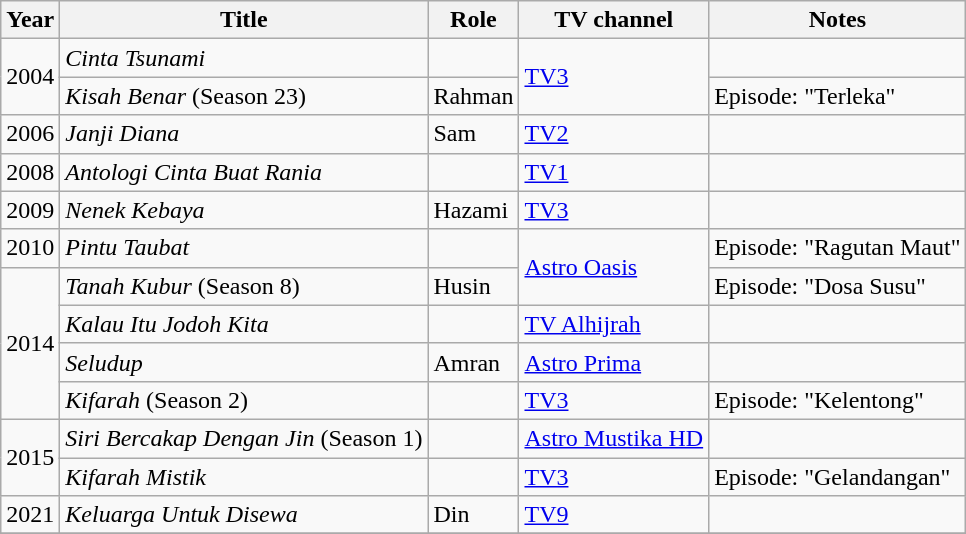<table class="wikitable">
<tr>
<th>Year</th>
<th>Title</th>
<th>Role</th>
<th>TV channel</th>
<th>Notes</th>
</tr>
<tr>
<td rowspan="2">2004</td>
<td><em>Cinta Tsunami</em></td>
<td></td>
<td rowspan="2"><a href='#'>TV3</a></td>
<td></td>
</tr>
<tr>
<td><em>Kisah Benar</em> (Season 23)</td>
<td>Rahman</td>
<td>Episode: "Terleka"</td>
</tr>
<tr>
<td>2006</td>
<td><em>Janji Diana</em></td>
<td>Sam</td>
<td><a href='#'>TV2</a></td>
<td></td>
</tr>
<tr>
<td>2008</td>
<td><em>Antologi Cinta Buat Rania</em></td>
<td></td>
<td><a href='#'>TV1</a></td>
<td></td>
</tr>
<tr>
<td>2009</td>
<td><em>Nenek Kebaya</em></td>
<td>Hazami</td>
<td><a href='#'>TV3</a></td>
<td></td>
</tr>
<tr>
<td>2010</td>
<td><em>Pintu Taubat</em></td>
<td></td>
<td rowspan="2"><a href='#'>Astro Oasis</a></td>
<td>Episode: "Ragutan Maut"</td>
</tr>
<tr>
<td rowspan="4">2014</td>
<td><em>Tanah Kubur</em> (Season 8)</td>
<td>Husin</td>
<td>Episode: "Dosa Susu"</td>
</tr>
<tr>
<td><em>Kalau Itu Jodoh Kita</em></td>
<td></td>
<td><a href='#'>TV Alhijrah</a></td>
<td></td>
</tr>
<tr>
<td><em>Seludup</em></td>
<td>Amran</td>
<td><a href='#'>Astro Prima</a></td>
<td></td>
</tr>
<tr>
<td><em>Kifarah</em> (Season 2)</td>
<td></td>
<td><a href='#'>TV3</a></td>
<td>Episode: "Kelentong"</td>
</tr>
<tr>
<td rowspan="2">2015</td>
<td><em>Siri Bercakap Dengan Jin</em> (Season 1)</td>
<td></td>
<td><a href='#'>Astro Mustika HD</a></td>
<td></td>
</tr>
<tr>
<td><em>Kifarah Mistik</em></td>
<td></td>
<td><a href='#'>TV3</a></td>
<td>Episode: "Gelandangan"</td>
</tr>
<tr>
<td>2021</td>
<td><em>Keluarga Untuk Disewa</em></td>
<td>Din</td>
<td><a href='#'>TV9</a></td>
<td></td>
</tr>
<tr>
</tr>
</table>
